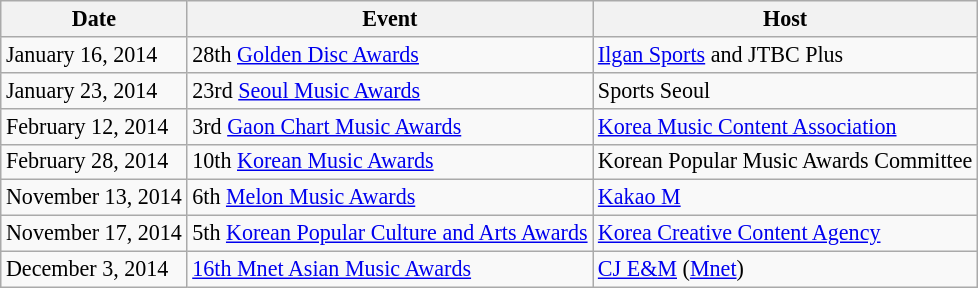<table class="wikitable sortable" style="font-size:92%;">
<tr>
<th>Date</th>
<th>Event</th>
<th>Host</th>
</tr>
<tr>
<td>January 16, 2014</td>
<td>28th <a href='#'>Golden Disc Awards</a></td>
<td><a href='#'>Ilgan Sports</a> and JTBC Plus</td>
</tr>
<tr>
<td>January 23, 2014</td>
<td>23rd <a href='#'>Seoul Music Awards</a></td>
<td>Sports Seoul</td>
</tr>
<tr>
<td>February 12, 2014</td>
<td>3rd <a href='#'>Gaon Chart Music Awards</a></td>
<td><a href='#'>Korea Music Content Association</a></td>
</tr>
<tr>
<td>February 28, 2014</td>
<td>10th <a href='#'>Korean Music Awards</a></td>
<td>Korean Popular Music Awards Committee</td>
</tr>
<tr>
<td>November 13, 2014</td>
<td>6th <a href='#'>Melon Music Awards</a></td>
<td><a href='#'>Kakao M</a></td>
</tr>
<tr>
<td>November 17, 2014</td>
<td>5th <a href='#'>Korean Popular Culture and Arts Awards</a></td>
<td><a href='#'>Korea Creative Content Agency</a></td>
</tr>
<tr>
<td>December 3, 2014</td>
<td><a href='#'>16th Mnet Asian Music Awards</a></td>
<td><a href='#'>CJ E&M</a> (<a href='#'>Mnet</a>)</td>
</tr>
</table>
